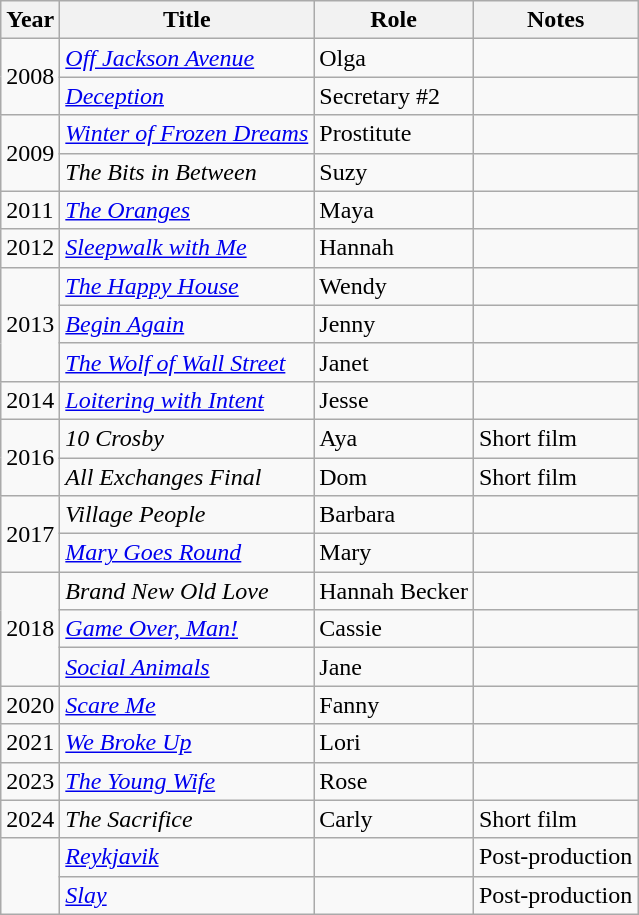<table class="wikitable sortable">
<tr>
<th>Year</th>
<th>Title</th>
<th>Role</th>
<th class="unsortable">Notes</th>
</tr>
<tr>
<td rowspan=2>2008</td>
<td><em><a href='#'>Off Jackson Avenue</a></em></td>
<td>Olga</td>
<td></td>
</tr>
<tr>
<td><em><a href='#'>Deception</a></em></td>
<td>Secretary #2</td>
<td></td>
</tr>
<tr>
<td rowspan=2>2009</td>
<td><em><a href='#'>Winter of Frozen Dreams</a></em></td>
<td>Prostitute</td>
<td></td>
</tr>
<tr>
<td><em>The Bits in Between</em></td>
<td>Suzy</td>
<td></td>
</tr>
<tr>
<td>2011</td>
<td><em><a href='#'>The Oranges</a></em></td>
<td>Maya</td>
<td></td>
</tr>
<tr>
<td>2012</td>
<td><em><a href='#'>Sleepwalk with Me</a></em></td>
<td>Hannah</td>
<td></td>
</tr>
<tr>
<td rowspan=3>2013</td>
<td><em><a href='#'>The Happy House</a></em></td>
<td>Wendy</td>
<td></td>
</tr>
<tr>
<td><em><a href='#'>Begin Again</a></em></td>
<td>Jenny</td>
<td></td>
</tr>
<tr>
<td><em><a href='#'>The Wolf of Wall Street</a></em></td>
<td>Janet</td>
<td></td>
</tr>
<tr>
<td>2014</td>
<td><em><a href='#'>Loitering with Intent</a></em></td>
<td>Jesse</td>
<td></td>
</tr>
<tr>
<td rowspan=2>2016</td>
<td><em>10 Crosby</em></td>
<td>Aya</td>
<td>Short film</td>
</tr>
<tr>
<td><em>All Exchanges Final</em></td>
<td>Dom</td>
<td>Short film</td>
</tr>
<tr>
<td rowspan=2>2017</td>
<td><em>Village People</em></td>
<td>Barbara</td>
<td></td>
</tr>
<tr>
<td><em><a href='#'>Mary Goes Round</a></em></td>
<td>Mary</td>
<td></td>
</tr>
<tr>
<td rowspan=3>2018</td>
<td><em>Brand New Old Love</em></td>
<td>Hannah Becker</td>
<td></td>
</tr>
<tr>
<td><em><a href='#'>Game Over, Man!</a></em></td>
<td>Cassie</td>
<td></td>
</tr>
<tr>
<td><em><a href='#'>Social Animals</a></em></td>
<td>Jane</td>
<td></td>
</tr>
<tr>
<td>2020</td>
<td><em><a href='#'>Scare Me</a></em></td>
<td>Fanny</td>
<td></td>
</tr>
<tr>
<td>2021</td>
<td><em><a href='#'>We Broke Up</a></em></td>
<td>Lori</td>
<td></td>
</tr>
<tr>
<td>2023</td>
<td><em><a href='#'>The Young Wife</a></em></td>
<td>Rose</td>
<td></td>
</tr>
<tr>
<td>2024</td>
<td><em>The Sacrifice</em></td>
<td>Carly</td>
<td>Short film</td>
</tr>
<tr>
<td rowspan="2"></td>
<td><em><a href='#'>Reykjavik</a></em></td>
<td></td>
<td>Post-production</td>
</tr>
<tr>
<td><em><a href='#'>Slay</a></em></td>
<td></td>
<td>Post-production</td>
</tr>
</table>
